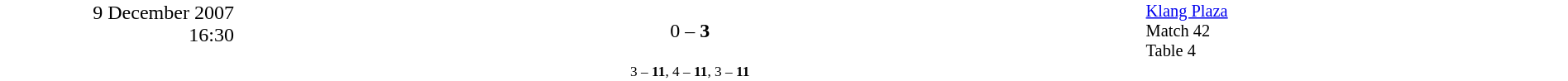<table style="width:100%; background:#ffffff;" cellspacing="0">
<tr>
<td rowspan="2" width="15%" style="text-align:right; vertical-align:top;">9 December 2007<br>16:30<br></td>
<td width="25%" style="text-align:right"></td>
<td width="8%" style="text-align:center">0 – <strong>3</strong></td>
<td width="25%"><strong></strong></td>
<td width="27%" style="font-size:85%; vertical-align:top;"><a href='#'>Klang Plaza</a><br>Match 42<br>Table 4</td>
</tr>
<tr width="58%" style="font-size:85%;vertical-align:top;"|>
<td colspan="3" style="font-size:85%; text-align:center; vertical-align:top;">3 – <strong>11</strong>, 4 – <strong>11</strong>, 3 – <strong>11</strong></td>
</tr>
</table>
